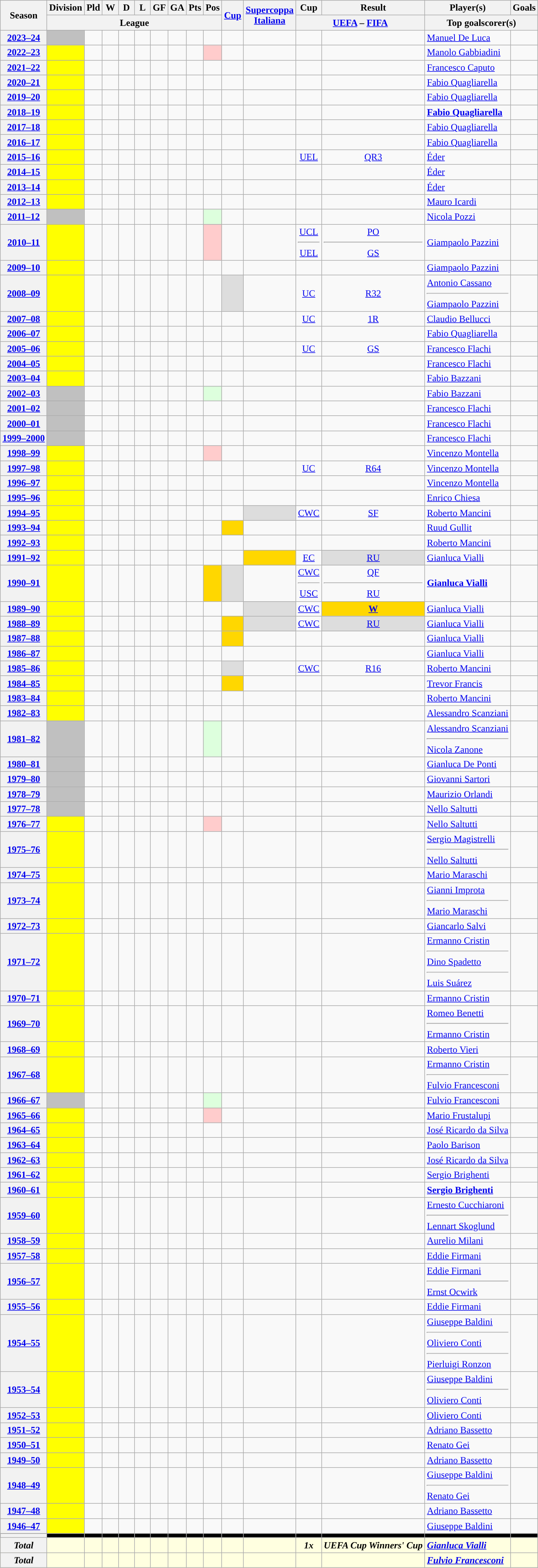<table class="wikitable sortable" style="text-align: center">
<tr>
<th rowspan="2" scope="col">Season</th>
<th scope="col">Division</th>
<th width="20" scope="col">Pld</th>
<th width="20" scope="col">W</th>
<th width="20" scope="col">D</th>
<th width="20" scope="col">L</th>
<th width="20" scope="col">GF</th>
<th width="20" scope="col">GA</th>
<th width="20" scope="col">Pts</th>
<th width="20" scope="col">Pos</th>
<th rowspan="2" scope="col"><a href='#'>Cup</a></th>
<th rowspan="2" scope="col"><a href='#'>Supercoppa<br>Italiana</a></th>
<th scope="col">Cup</th>
<th scope="col">Result</th>
<th scope="col">Player(s)</th>
<th scope="col">Goals</th>
</tr>
<tr class="unsortable">
<th colspan="9" scope="col">League</th>
<th colspan="2" scope="col"><a href='#'>UEFA</a> – <a href='#'>FIFA</a></th>
<th colspan="2" scope="col">Top goalscorer(s)</th>
</tr>
<tr>
<th scope="row"><a href='#'>2023–24</a></th>
<td style="text-align:left;background:silver"></td>
<td></td>
<td></td>
<td></td>
<td></td>
<td></td>
<td></td>
<td></td>
<td></td>
<td></td>
<td></td>
<td></td>
<td></td>
<td style="text-align:left"><a href='#'>Manuel De Luca</a></td>
<td></td>
</tr>
<tr>
<th scope="row"><a href='#'>2022–23</a></th>
<td style="text-align:left;background:#FFFF00"></td>
<td></td>
<td></td>
<td></td>
<td></td>
<td></td>
<td></td>
<td></td>
<td style="background:#FCC"></td>
<td></td>
<td></td>
<td></td>
<td></td>
<td style="text-align:left"><a href='#'>Manolo Gabbiadini</a></td>
<td></td>
</tr>
<tr>
<th scope="row"><a href='#'>2021–22</a></th>
<td style="text-align:left;background:#FFFF00"></td>
<td></td>
<td></td>
<td></td>
<td></td>
<td></td>
<td></td>
<td></td>
<td></td>
<td></td>
<td></td>
<td></td>
<td></td>
<td style="text-align:left"><a href='#'>Francesco Caputo</a></td>
<td></td>
</tr>
<tr>
<th scope="row"><a href='#'>2020–21</a></th>
<td style="text-align:left;background:#FFFF00"></td>
<td></td>
<td></td>
<td></td>
<td></td>
<td></td>
<td></td>
<td></td>
<td></td>
<td></td>
<td></td>
<td></td>
<td></td>
<td style="text-align:left"><a href='#'>Fabio Quagliarella</a></td>
<td></td>
</tr>
<tr>
<th scope="row"><a href='#'>2019–20</a></th>
<td style="text-align:left;background:#FFFF00"></td>
<td></td>
<td></td>
<td></td>
<td></td>
<td></td>
<td></td>
<td></td>
<td></td>
<td></td>
<td></td>
<td></td>
<td></td>
<td style="text-align:left"><a href='#'>Fabio Quagliarella</a></td>
<td></td>
</tr>
<tr>
<th scope="row"><a href='#'>2018–19</a></th>
<td style="text-align:left;background:#FFFF00"></td>
<td></td>
<td></td>
<td></td>
<td></td>
<td></td>
<td></td>
<td></td>
<td></td>
<td></td>
<td></td>
<td></td>
<td></td>
<td style="text-align:left"><strong><a href='#'>Fabio Quagliarella</a></strong></td>
<td></td>
</tr>
<tr>
<th scope="row"><a href='#'>2017–18</a></th>
<td style="text-align:left;background:#FFFF00"></td>
<td></td>
<td></td>
<td></td>
<td></td>
<td></td>
<td></td>
<td></td>
<td></td>
<td></td>
<td></td>
<td></td>
<td></td>
<td style="text-align:left"><a href='#'>Fabio Quagliarella</a></td>
<td></td>
</tr>
<tr>
<th scope="row"><a href='#'>2016–17</a></th>
<td style="text-align:left;background:#FFFF00"></td>
<td></td>
<td></td>
<td></td>
<td></td>
<td></td>
<td></td>
<td></td>
<td></td>
<td></td>
<td></td>
<td></td>
<td></td>
<td style="text-align:left"><a href='#'>Fabio Quagliarella</a></td>
<td></td>
</tr>
<tr>
<th scope="row"><a href='#'>2015–16</a></th>
<td style="text-align:left;background:#FFFF00"></td>
<td></td>
<td></td>
<td></td>
<td></td>
<td></td>
<td></td>
<td></td>
<td></td>
<td></td>
<td></td>
<td><a href='#'>UEL</a></td>
<td><a href='#'>QR3</a></td>
<td style="text-align:left"><a href='#'>Éder</a></td>
<td></td>
</tr>
<tr>
<th scope="row"><a href='#'>2014–15</a></th>
<td style="text-align:left;background:#FFFF00"></td>
<td></td>
<td></td>
<td></td>
<td></td>
<td></td>
<td></td>
<td></td>
<td></td>
<td></td>
<td></td>
<td></td>
<td></td>
<td style="text-align:left"><a href='#'>Éder</a></td>
<td></td>
</tr>
<tr>
<th scope="row"><a href='#'>2013–14</a></th>
<td style="text-align:left;background:#FFFF00"></td>
<td></td>
<td></td>
<td></td>
<td></td>
<td></td>
<td></td>
<td></td>
<td></td>
<td></td>
<td></td>
<td></td>
<td></td>
<td style="text-align:left"><a href='#'>Éder</a></td>
<td></td>
</tr>
<tr>
<th scope="row"><a href='#'>2012–13</a></th>
<td style="text-align:left;background:#FFFF00"></td>
<td></td>
<td></td>
<td></td>
<td></td>
<td></td>
<td></td>
<td></td>
<td></td>
<td></td>
<td></td>
<td></td>
<td></td>
<td style="text-align:left"><a href='#'>Mauro Icardi</a></td>
<td></td>
</tr>
<tr>
<th scope="row"><a href='#'>2011–12</a></th>
<td style="text-align:left;background:silver"></td>
<td></td>
<td></td>
<td></td>
<td></td>
<td></td>
<td></td>
<td></td>
<td style="background:#DFD"></td>
<td></td>
<td></td>
<td></td>
<td></td>
<td style="text-align:left"><a href='#'>Nicola Pozzi</a></td>
<td></td>
</tr>
<tr>
<th scope="row"><a href='#'>2010–11</a></th>
<td style="text-align:left;background:#FFFF00"></td>
<td></td>
<td></td>
<td></td>
<td></td>
<td></td>
<td></td>
<td></td>
<td style="background:#FCC"></td>
<td></td>
<td></td>
<td><a href='#'>UCL</a><hr><a href='#'>UEL</a></td>
<td><a href='#'>PO</a><hr><a href='#'>GS</a></td>
<td style="text-align:left"><a href='#'>Giampaolo Pazzini</a></td>
<td></td>
</tr>
<tr>
<th scope="row"><a href='#'>2009–10</a></th>
<td style="text-align:left;background:#FFFF00"></td>
<td></td>
<td></td>
<td></td>
<td></td>
<td></td>
<td></td>
<td></td>
<td></td>
<td></td>
<td></td>
<td></td>
<td></td>
<td style="text-align:left"><a href='#'>Giampaolo Pazzini</a></td>
<td></td>
</tr>
<tr>
<th scope="row"><a href='#'>2008–09</a></th>
<td style="text-align:left;background:#FFFF00"></td>
<td></td>
<td></td>
<td></td>
<td></td>
<td></td>
<td></td>
<td></td>
<td></td>
<td style="background:#DDD"></td>
<td></td>
<td><a href='#'>UC</a></td>
<td><a href='#'>R32</a></td>
<td style="text-align:left"><a href='#'>Antonio Cassano</a><hr><a href='#'>Giampaolo Pazzini</a></td>
<td></td>
</tr>
<tr>
<th scope="row"><a href='#'>2007–08</a></th>
<td style="text-align:left;background:#FFFF00"></td>
<td></td>
<td></td>
<td></td>
<td></td>
<td></td>
<td></td>
<td></td>
<td></td>
<td></td>
<td></td>
<td><a href='#'>UC</a></td>
<td><a href='#'>1R</a></td>
<td style="text-align:left"><a href='#'>Claudio Bellucci</a></td>
<td></td>
</tr>
<tr>
<th scope="row"><a href='#'>2006–07</a></th>
<td style="text-align:left;background:#FFFF00"></td>
<td></td>
<td></td>
<td></td>
<td></td>
<td></td>
<td></td>
<td></td>
<td></td>
<td></td>
<td></td>
<td></td>
<td></td>
<td style="text-align:left"><a href='#'>Fabio Quagliarella</a></td>
<td></td>
</tr>
<tr>
<th scope="row"><a href='#'>2005–06</a></th>
<td style="text-align:left;background:#FFFF00"></td>
<td></td>
<td></td>
<td></td>
<td></td>
<td></td>
<td></td>
<td></td>
<td></td>
<td></td>
<td></td>
<td><a href='#'>UC</a></td>
<td><a href='#'>GS</a></td>
<td style="text-align:left"><a href='#'>Francesco Flachi</a></td>
<td></td>
</tr>
<tr>
<th scope="row"><a href='#'>2004–05</a></th>
<td style="text-align:left;background:#FFFF00"></td>
<td></td>
<td></td>
<td></td>
<td></td>
<td></td>
<td></td>
<td></td>
<td></td>
<td></td>
<td></td>
<td></td>
<td></td>
<td style="text-align:left"><a href='#'>Francesco Flachi</a></td>
<td></td>
</tr>
<tr>
<th scope="row"><a href='#'>2003–04</a></th>
<td style="text-align:left;background:#FFFF00"></td>
<td></td>
<td></td>
<td></td>
<td></td>
<td></td>
<td></td>
<td></td>
<td></td>
<td></td>
<td></td>
<td></td>
<td></td>
<td style="text-align:left"><a href='#'>Fabio Bazzani</a></td>
<td></td>
</tr>
<tr>
<th scope="row"><a href='#'>2002–03</a></th>
<td style="text-align:left;background:silver"></td>
<td></td>
<td></td>
<td></td>
<td></td>
<td></td>
<td></td>
<td></td>
<td style="background:#DFD"></td>
<td></td>
<td></td>
<td></td>
<td></td>
<td style="text-align:left"><a href='#'>Fabio Bazzani</a></td>
<td></td>
</tr>
<tr>
<th scope="row"><a href='#'>2001–02</a></th>
<td style="text-align:left;background:silver"></td>
<td></td>
<td></td>
<td></td>
<td></td>
<td></td>
<td></td>
<td></td>
<td></td>
<td></td>
<td></td>
<td></td>
<td></td>
<td style="text-align:left"><a href='#'>Francesco Flachi</a></td>
<td></td>
</tr>
<tr>
<th scope="row"><a href='#'>2000–01</a></th>
<td style="text-align:left;background:silver"></td>
<td></td>
<td></td>
<td></td>
<td></td>
<td></td>
<td></td>
<td></td>
<td></td>
<td></td>
<td></td>
<td></td>
<td></td>
<td style="text-align:left"><a href='#'>Francesco Flachi</a></td>
<td></td>
</tr>
<tr>
<th scope="row"><a href='#'>1999–2000</a></th>
<td style="text-align:left;background:silver"></td>
<td></td>
<td></td>
<td></td>
<td></td>
<td></td>
<td></td>
<td></td>
<td></td>
<td></td>
<td></td>
<td></td>
<td></td>
<td style="text-align:left"><a href='#'>Francesco Flachi</a></td>
<td></td>
</tr>
<tr>
<th scope="row"><a href='#'>1998–99</a></th>
<td style="text-align:left;background:#FFFF00"></td>
<td></td>
<td></td>
<td></td>
<td></td>
<td></td>
<td></td>
<td></td>
<td style="background:#FCC"></td>
<td></td>
<td></td>
<td></td>
<td></td>
<td style="text-align:left"><a href='#'>Vincenzo Montella</a></td>
<td></td>
</tr>
<tr>
<th scope="row"><a href='#'>1997–98</a></th>
<td style="text-align:left;background:#FFFF00"></td>
<td></td>
<td></td>
<td></td>
<td></td>
<td></td>
<td></td>
<td></td>
<td></td>
<td></td>
<td></td>
<td><a href='#'>UC</a></td>
<td><a href='#'>R64</a></td>
<td style="text-align:left"><a href='#'>Vincenzo Montella</a></td>
<td></td>
</tr>
<tr>
<th scope="row"><a href='#'>1996–97</a></th>
<td style="text-align:left;background:#FFFF00"></td>
<td></td>
<td></td>
<td></td>
<td></td>
<td></td>
<td></td>
<td></td>
<td></td>
<td></td>
<td></td>
<td></td>
<td></td>
<td style="text-align:left"><a href='#'>Vincenzo Montella</a></td>
<td></td>
</tr>
<tr>
<th scope="row"><a href='#'>1995–96</a></th>
<td style="text-align:left;background:#FFFF00"></td>
<td></td>
<td></td>
<td></td>
<td></td>
<td></td>
<td></td>
<td></td>
<td></td>
<td></td>
<td></td>
<td></td>
<td></td>
<td style="text-align:left"><a href='#'>Enrico Chiesa</a></td>
<td></td>
</tr>
<tr>
<th scope="row"><a href='#'>1994–95</a></th>
<td style="text-align:left;background:#FFFF00"></td>
<td></td>
<td></td>
<td></td>
<td></td>
<td></td>
<td></td>
<td></td>
<td></td>
<td></td>
<td style="background:#DDD"></td>
<td><a href='#'>CWC</a></td>
<td><a href='#'>SF</a></td>
<td style="text-align:left"><a href='#'>Roberto Mancini</a></td>
<td></td>
</tr>
<tr>
<th scope="row"><a href='#'>1993–94</a></th>
<td style="text-align:left;background:#FFFF00"></td>
<td></td>
<td></td>
<td></td>
<td></td>
<td></td>
<td></td>
<td></td>
<td></td>
<td style="background:gold"></td>
<td></td>
<td></td>
<td></td>
<td style="text-align:left"><a href='#'>Ruud Gullit</a></td>
<td></td>
</tr>
<tr>
<th scope="row"><a href='#'>1992–93</a></th>
<td style="text-align:left;background:#FFFF00"></td>
<td></td>
<td></td>
<td></td>
<td></td>
<td></td>
<td></td>
<td></td>
<td></td>
<td></td>
<td></td>
<td></td>
<td></td>
<td style="text-align:left"><a href='#'>Roberto Mancini</a></td>
<td></td>
</tr>
<tr>
<th scope="row"><a href='#'>1991–92</a></th>
<td style="text-align:left;background:#FFFF00"></td>
<td></td>
<td></td>
<td></td>
<td></td>
<td></td>
<td></td>
<td></td>
<td></td>
<td></td>
<td style="background:gold"></td>
<td><a href='#'>EC</a></td>
<td style="background:#DDD"><a href='#'>RU</a></td>
<td style="text-align:left"><a href='#'>Gianluca Vialli</a></td>
<td></td>
</tr>
<tr>
<th scope="row"><a href='#'>1990–91</a></th>
<td style="text-align:left;background:#FFFF00"></td>
<td></td>
<td></td>
<td></td>
<td></td>
<td></td>
<td></td>
<td></td>
<td style="background:gold;color:red"></td>
<td style="background:#DDD"></td>
<td></td>
<td><a href='#'>CWC</a><hr><a href='#'>USC</a></td>
<td><a href='#'>QF</a><hr><a href='#'><span>RU</span></a></td>
<td style="text-align:left"><strong><a href='#'>Gianluca Vialli</a></strong></td>
<td></td>
</tr>
<tr>
<th scope="row"><a href='#'>1989–90</a></th>
<td style="text-align:left;background:#FFFF00"></td>
<td></td>
<td></td>
<td></td>
<td></td>
<td></td>
<td></td>
<td></td>
<td></td>
<td></td>
<td style="background:#DDD"></td>
<td><a href='#'>CWC</a></td>
<td style="background:gold"><a href='#'><span><strong>W</strong></span></a></td>
<td style="text-align:left"><a href='#'>Gianluca Vialli</a></td>
<td></td>
</tr>
<tr>
<th scope="row"><a href='#'>1988–89</a></th>
<td style="text-align:left;background:#FFFF00"></td>
<td></td>
<td></td>
<td></td>
<td></td>
<td></td>
<td></td>
<td></td>
<td></td>
<td style="background:gold"></td>
<td style="background:#DDD"></td>
<td><a href='#'>CWC</a></td>
<td style="background:#DDD"><a href='#'>RU</a></td>
<td style="text-align:left"><a href='#'>Gianluca Vialli</a></td>
<td></td>
</tr>
<tr>
<th scope="row"><a href='#'>1987–88</a></th>
<td style="text-align:left;background:#FFFF00"></td>
<td></td>
<td></td>
<td></td>
<td></td>
<td></td>
<td></td>
<td></td>
<td></td>
<td style="background:gold"></td>
<td></td>
<td></td>
<td></td>
<td style="text-align:left"><a href='#'>Gianluca Vialli</a></td>
<td></td>
</tr>
<tr>
<th scope="row"><a href='#'>1986–87</a></th>
<td style="text-align:left;background:#FFFF00"></td>
<td></td>
<td></td>
<td></td>
<td></td>
<td></td>
<td></td>
<td></td>
<td></td>
<td></td>
<td></td>
<td></td>
<td></td>
<td style="text-align:left"><a href='#'>Gianluca Vialli</a></td>
<td></td>
</tr>
<tr>
<th scope="row"><a href='#'>1985–86</a></th>
<td style="text-align:left;background:#FFFF00"></td>
<td></td>
<td></td>
<td></td>
<td></td>
<td></td>
<td></td>
<td></td>
<td></td>
<td style="background:#DDD"></td>
<td></td>
<td><a href='#'>CWC</a></td>
<td><a href='#'>R16</a></td>
<td style="text-align:left"><a href='#'>Roberto Mancini</a></td>
<td></td>
</tr>
<tr>
<th scope="row"><a href='#'>1984–85</a></th>
<td style="text-align:left;background:#FFFF00"></td>
<td></td>
<td></td>
<td></td>
<td></td>
<td></td>
<td></td>
<td></td>
<td></td>
<td style="background:gold"></td>
<td></td>
<td></td>
<td></td>
<td style="text-align:left"><a href='#'>Trevor Francis</a></td>
<td></td>
</tr>
<tr>
<th scope="row"><a href='#'>1983–84</a></th>
<td style="text-align:left;background:#FFFF00"></td>
<td></td>
<td></td>
<td></td>
<td></td>
<td></td>
<td></td>
<td></td>
<td></td>
<td></td>
<td></td>
<td></td>
<td></td>
<td style="text-align:left"><a href='#'>Roberto Mancini</a></td>
<td></td>
</tr>
<tr>
<th scope="row"><a href='#'>1982–83</a></th>
<td style="text-align:left;background:#FFFF00"></td>
<td></td>
<td></td>
<td></td>
<td></td>
<td></td>
<td></td>
<td></td>
<td></td>
<td></td>
<td></td>
<td></td>
<td></td>
<td style="text-align:left"><a href='#'>Alessandro Scanziani</a></td>
<td></td>
</tr>
<tr>
<th scope="row"><a href='#'>1981–82</a></th>
<td style="text-align:left;background:silver"></td>
<td></td>
<td></td>
<td></td>
<td></td>
<td></td>
<td></td>
<td></td>
<td style="background:#DFD"></td>
<td></td>
<td></td>
<td></td>
<td></td>
<td style="text-align:left"><a href='#'>Alessandro Scanziani</a><hr><a href='#'>Nicola Zanone</a></td>
<td></td>
</tr>
<tr>
<th scope="row"><a href='#'>1980–81</a></th>
<td style="text-align:left;background:silver"></td>
<td></td>
<td></td>
<td></td>
<td></td>
<td></td>
<td></td>
<td></td>
<td></td>
<td></td>
<td></td>
<td></td>
<td></td>
<td style="text-align:left"><a href='#'>Gianluca De Ponti</a></td>
<td></td>
</tr>
<tr>
<th scope="row"><a href='#'>1979–80</a></th>
<td style="text-align:left;background:silver"></td>
<td></td>
<td></td>
<td></td>
<td></td>
<td></td>
<td></td>
<td></td>
<td></td>
<td></td>
<td></td>
<td></td>
<td></td>
<td style="text-align:left"><a href='#'>Giovanni Sartori</a></td>
<td></td>
</tr>
<tr>
<th scope="row"><a href='#'>1978–79</a></th>
<td style="text-align:left;background:silver"></td>
<td></td>
<td></td>
<td></td>
<td></td>
<td></td>
<td></td>
<td></td>
<td></td>
<td></td>
<td></td>
<td></td>
<td></td>
<td style="text-align:left"><a href='#'>Maurizio Orlandi</a></td>
<td></td>
</tr>
<tr>
<th scope="row"><a href='#'>1977–78</a></th>
<td style="text-align:left;background:silver"></td>
<td></td>
<td></td>
<td></td>
<td></td>
<td></td>
<td></td>
<td></td>
<td></td>
<td></td>
<td></td>
<td></td>
<td></td>
<td style="text-align:left"><a href='#'>Nello Saltutti</a></td>
<td></td>
</tr>
<tr>
<th scope="row"><a href='#'>1976–77</a></th>
<td style="text-align:left;background:#FFFF00"></td>
<td></td>
<td></td>
<td></td>
<td></td>
<td></td>
<td></td>
<td></td>
<td style="background:#FCC"></td>
<td></td>
<td></td>
<td></td>
<td></td>
<td style="text-align:left"><a href='#'>Nello Saltutti</a></td>
<td></td>
</tr>
<tr>
<th scope="row"><a href='#'>1975–76</a></th>
<td style="text-align:left;background:#FFFF00"></td>
<td></td>
<td></td>
<td></td>
<td></td>
<td></td>
<td></td>
<td></td>
<td></td>
<td></td>
<td></td>
<td></td>
<td></td>
<td style="text-align:left"><a href='#'>Sergio Magistrelli</a><hr><a href='#'>Nello Saltutti</a></td>
<td></td>
</tr>
<tr>
<th scope="row"><a href='#'>1974–75</a></th>
<td style="text-align:left;background:#FFFF00"></td>
<td></td>
<td></td>
<td></td>
<td></td>
<td></td>
<td></td>
<td></td>
<td></td>
<td></td>
<td></td>
<td></td>
<td></td>
<td style="text-align:left"><a href='#'>Mario Maraschi</a></td>
<td></td>
</tr>
<tr>
<th scope="row"><a href='#'>1973–74</a></th>
<td style="text-align:left;background:#FFFF00"></td>
<td></td>
<td></td>
<td></td>
<td></td>
<td></td>
<td></td>
<td></td>
<td></td>
<td></td>
<td></td>
<td></td>
<td></td>
<td style="text-align:left"><a href='#'>Gianni Improta</a><hr><a href='#'>Mario Maraschi</a></td>
<td></td>
</tr>
<tr>
<th scope="row"><a href='#'>1972–73</a></th>
<td style="text-align:left;background:#FFFF00"></td>
<td></td>
<td></td>
<td></td>
<td></td>
<td></td>
<td></td>
<td></td>
<td></td>
<td></td>
<td></td>
<td></td>
<td></td>
<td style="text-align:left"><a href='#'>Giancarlo Salvi</a></td>
<td></td>
</tr>
<tr>
<th scope="row"><a href='#'>1971–72</a></th>
<td style="text-align:left;background:#FFFF00"></td>
<td></td>
<td></td>
<td></td>
<td></td>
<td></td>
<td></td>
<td></td>
<td></td>
<td></td>
<td></td>
<td></td>
<td></td>
<td style="text-align:left"><a href='#'>Ermanno Cristin</a><hr><a href='#'>Dino Spadetto</a><hr><a href='#'>Luis Suárez</a></td>
<td></td>
</tr>
<tr>
<th scope="row"><a href='#'>1970–71</a></th>
<td style="text-align:left;background:#FFFF00"></td>
<td></td>
<td></td>
<td></td>
<td></td>
<td></td>
<td></td>
<td></td>
<td></td>
<td></td>
<td></td>
<td></td>
<td></td>
<td style="text-align:left"><a href='#'>Ermanno Cristin</a></td>
<td></td>
</tr>
<tr>
<th scope="row"><a href='#'>1969–70</a></th>
<td style="text-align:left;background:#FFFF00"></td>
<td></td>
<td></td>
<td></td>
<td></td>
<td></td>
<td></td>
<td></td>
<td></td>
<td></td>
<td></td>
<td></td>
<td></td>
<td style="text-align:left"><a href='#'>Romeo Benetti</a><hr><a href='#'>Ermanno Cristin</a></td>
<td></td>
</tr>
<tr>
<th scope="row"><a href='#'>1968–69</a></th>
<td style="text-align:left;background:#FFFF00"></td>
<td></td>
<td></td>
<td></td>
<td></td>
<td></td>
<td></td>
<td></td>
<td></td>
<td></td>
<td></td>
<td></td>
<td></td>
<td style="text-align:left"><a href='#'>Roberto Vieri</a></td>
<td></td>
</tr>
<tr>
<th scope="row"><a href='#'>1967–68</a></th>
<td style="text-align:left;background:#FFFF00"></td>
<td></td>
<td></td>
<td></td>
<td></td>
<td></td>
<td></td>
<td></td>
<td></td>
<td></td>
<td></td>
<td></td>
<td></td>
<td style="text-align:left"><a href='#'>Ermanno Cristin</a><hr><a href='#'>Fulvio Francesconi</a></td>
<td></td>
</tr>
<tr>
<th scope="row"><a href='#'>1966–67</a></th>
<td style="text-align:left;background:silver"></td>
<td></td>
<td></td>
<td></td>
<td></td>
<td></td>
<td></td>
<td></td>
<td style="background:#DFD"></td>
<td></td>
<td></td>
<td></td>
<td></td>
<td style="text-align:left"><a href='#'>Fulvio Francesconi</a></td>
<td></td>
</tr>
<tr>
<th scope="row"><a href='#'>1965–66</a></th>
<td style="text-align:left;background:#FFFF00"></td>
<td></td>
<td></td>
<td></td>
<td></td>
<td></td>
<td></td>
<td></td>
<td style="background:#FCC"></td>
<td></td>
<td></td>
<td></td>
<td></td>
<td style="text-align:left"><a href='#'>Mario Frustalupi</a></td>
<td></td>
</tr>
<tr>
<th scope="row"><a href='#'>1964–65</a></th>
<td style="text-align:left;background:#FFFF00"></td>
<td></td>
<td></td>
<td></td>
<td></td>
<td></td>
<td></td>
<td></td>
<td></td>
<td></td>
<td></td>
<td></td>
<td></td>
<td style="text-align:left"><a href='#'>José Ricardo da Silva</a></td>
<td></td>
</tr>
<tr>
<th scope="row"><a href='#'>1963–64</a></th>
<td style="text-align:left;background:#FFFF00"></td>
<td></td>
<td></td>
<td></td>
<td></td>
<td></td>
<td></td>
<td></td>
<td></td>
<td></td>
<td></td>
<td></td>
<td></td>
<td style="text-align:left"><a href='#'>Paolo Barison</a></td>
<td></td>
</tr>
<tr>
<th scope="row"><a href='#'>1962–63</a></th>
<td style="text-align:left;background:#FFFF00"></td>
<td></td>
<td></td>
<td></td>
<td></td>
<td></td>
<td></td>
<td></td>
<td></td>
<td></td>
<td></td>
<td></td>
<td></td>
<td style="text-align:left"><a href='#'>José Ricardo da Silva</a></td>
<td></td>
</tr>
<tr>
<th scope="row"><a href='#'>1961–62</a></th>
<td style="text-align:left;background:#FFFF00"></td>
<td></td>
<td></td>
<td></td>
<td></td>
<td></td>
<td></td>
<td></td>
<td></td>
<td></td>
<td></td>
<td></td>
<td></td>
<td style="text-align:left"><a href='#'>Sergio Brighenti</a></td>
<td></td>
</tr>
<tr>
<th scope="row"><a href='#'>1960–61</a></th>
<td style="text-align:left;background:#FFFF00"></td>
<td></td>
<td></td>
<td></td>
<td></td>
<td></td>
<td></td>
<td></td>
<td></td>
<td></td>
<td></td>
<td></td>
<td></td>
<td style="text-align:left"><strong><a href='#'>Sergio Brighenti</a></strong></td>
<td></td>
</tr>
<tr>
<th scope="row"><a href='#'>1959–60</a></th>
<td style="text-align:left;background:#FFFF00"></td>
<td></td>
<td></td>
<td></td>
<td></td>
<td></td>
<td></td>
<td></td>
<td></td>
<td></td>
<td></td>
<td></td>
<td></td>
<td style="text-align:left"><a href='#'>Ernesto Cucchiaroni</a><hr><a href='#'>Lennart Skoglund</a></td>
<td></td>
</tr>
<tr>
<th scope="row"><a href='#'>1958–59</a></th>
<td style="text-align:left;background:#FFFF00"></td>
<td></td>
<td></td>
<td></td>
<td></td>
<td></td>
<td></td>
<td></td>
<td></td>
<td></td>
<td></td>
<td></td>
<td></td>
<td style="text-align:left"><a href='#'>Aurelio Milani</a></td>
<td></td>
</tr>
<tr>
<th scope="row"><a href='#'>1957–58</a></th>
<td style="text-align:left;background:#FFFF00"></td>
<td></td>
<td></td>
<td></td>
<td></td>
<td></td>
<td></td>
<td></td>
<td></td>
<td></td>
<td></td>
<td></td>
<td></td>
<td style="text-align:left"><a href='#'>Eddie Firmani</a></td>
<td></td>
</tr>
<tr>
<th scope="row"><a href='#'>1956–57</a></th>
<td style="text-align:left;background:#FFFF00"></td>
<td></td>
<td></td>
<td></td>
<td></td>
<td></td>
<td></td>
<td></td>
<td></td>
<td></td>
<td></td>
<td></td>
<td></td>
<td style="text-align:left"><a href='#'>Eddie Firmani</a><hr><a href='#'>Ernst Ocwirk</a></td>
<td></td>
</tr>
<tr>
<th scope="row"><a href='#'>1955–56</a></th>
<td style="text-align:left;background:#FFFF00"></td>
<td></td>
<td></td>
<td></td>
<td></td>
<td></td>
<td></td>
<td></td>
<td></td>
<td></td>
<td></td>
<td></td>
<td></td>
<td style="text-align:left"><a href='#'>Eddie Firmani</a></td>
<td></td>
</tr>
<tr>
<th scope="row"><a href='#'>1954–55</a></th>
<td style="text-align:left;background:#FFFF00"></td>
<td></td>
<td></td>
<td></td>
<td></td>
<td></td>
<td></td>
<td></td>
<td></td>
<td></td>
<td></td>
<td></td>
<td></td>
<td style="text-align:left"><a href='#'>Giuseppe Baldini</a><hr><a href='#'>Oliviero Conti</a><hr><a href='#'>Pierluigi Ronzon</a></td>
<td></td>
</tr>
<tr>
<th scope="row"><a href='#'>1953–54</a></th>
<td style="text-align:left;background:#FFFF00"></td>
<td></td>
<td></td>
<td></td>
<td></td>
<td></td>
<td></td>
<td></td>
<td></td>
<td></td>
<td></td>
<td></td>
<td></td>
<td style="text-align:left"><a href='#'>Giuseppe Baldini</a><hr><a href='#'>Oliviero Conti</a></td>
<td></td>
</tr>
<tr>
<th scope="row"><a href='#'>1952–53</a></th>
<td style="text-align:left;background:#FFFF00"></td>
<td></td>
<td></td>
<td></td>
<td></td>
<td></td>
<td></td>
<td></td>
<td></td>
<td></td>
<td></td>
<td></td>
<td></td>
<td style="text-align:left"><a href='#'>Oliviero Conti</a></td>
<td></td>
</tr>
<tr>
<th scope="row"><a href='#'>1951–52</a></th>
<td style="text-align:left;background:#FFFF00"></td>
<td></td>
<td></td>
<td></td>
<td></td>
<td></td>
<td></td>
<td></td>
<td></td>
<td></td>
<td></td>
<td></td>
<td></td>
<td style="text-align:left"><a href='#'>Adriano Bassetto</a></td>
<td></td>
</tr>
<tr>
<th scope="row"><a href='#'>1950–51</a></th>
<td style="text-align:left;background:#FFFF00"></td>
<td></td>
<td></td>
<td></td>
<td></td>
<td></td>
<td></td>
<td></td>
<td></td>
<td></td>
<td></td>
<td></td>
<td></td>
<td style="text-align:left"><a href='#'>Renato Gei</a></td>
<td></td>
</tr>
<tr>
<th scope="row"><a href='#'>1949–50</a></th>
<td style="text-align:left;background:#FFFF00"></td>
<td></td>
<td></td>
<td></td>
<td></td>
<td></td>
<td></td>
<td></td>
<td></td>
<td></td>
<td></td>
<td></td>
<td></td>
<td style="text-align:left"><a href='#'>Adriano Bassetto</a></td>
<td></td>
</tr>
<tr>
<th scope="row"><a href='#'>1948–49</a></th>
<td style="text-align:left;background:#FFFF00"></td>
<td></td>
<td></td>
<td></td>
<td></td>
<td></td>
<td></td>
<td></td>
<td></td>
<td></td>
<td></td>
<td></td>
<td></td>
<td style="text-align:left"><a href='#'>Giuseppe Baldini</a><hr><a href='#'>Renato Gei</a></td>
<td></td>
</tr>
<tr>
<th scope="row"><a href='#'>1947–48</a></th>
<td style="text-align:left;background:#FFFF00"></td>
<td></td>
<td></td>
<td></td>
<td></td>
<td></td>
<td></td>
<td></td>
<td></td>
<td></td>
<td></td>
<td></td>
<td></td>
<td style="text-align:left"><a href='#'>Adriano Bassetto</a></td>
<td></td>
</tr>
<tr>
<th scope="row"><a href='#'>1946–47</a></th>
<td style="text-align:left;background:#FFFF00"></td>
<td></td>
<td></td>
<td></td>
<td></td>
<td></td>
<td></td>
<td></td>
<td></td>
<td></td>
<td></td>
<td></td>
<td></td>
<td style="text-align:left"><a href='#'>Giuseppe Baldini</a></td>
<td></td>
</tr>
<tr style="background:black">
<th scope="row"></th>
<td style="text-align:left"></td>
<td></td>
<td></td>
<td></td>
<td></td>
<td></td>
<td></td>
<td></td>
<td></td>
<td></td>
<td></td>
<td></td>
<td></td>
<td></td>
<td></td>
</tr>
<tr style="background:lightyellow;font-style: italic">
<th scope="row">Total</th>
<td style="text-align:left"></td>
<td></td>
<td></td>
<td></td>
<td></td>
<td></td>
<td></td>
<td></td>
<td></td>
<td></td>
<td></td>
<td><strong>1x</strong></td>
<td><strong>UEFA Cup Winners' Cup</strong></td>
<td style="text-align:left"><strong><a href='#'>Gianluca Vialli</a></strong></td>
<td></td>
</tr>
<tr style="background:lightyellow;font-style: italic">
<th scope="row">Total</th>
<td style="text-align:left"></td>
<td></td>
<td></td>
<td></td>
<td></td>
<td></td>
<td></td>
<td></td>
<td></td>
<td></td>
<td></td>
<td></td>
<td></td>
<td style="text-align:left"><strong><a href='#'>Fulvio Francesconi</a></strong></td>
<td></td>
</tr>
</table>
